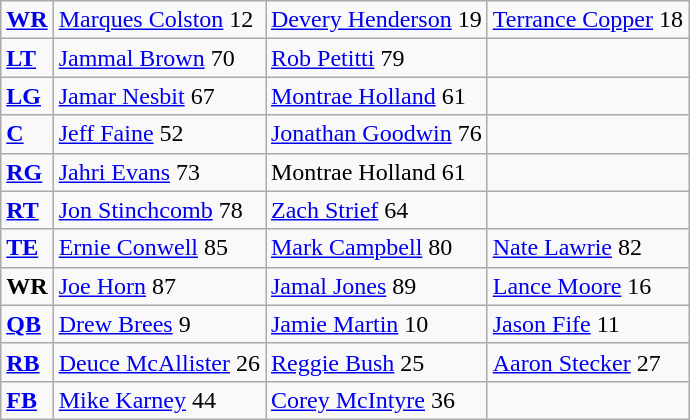<table class="wikitable">
<tr>
<td><strong><a href='#'>WR</a></strong></td>
<td><a href='#'>Marques Colston</a> 12</td>
<td><a href='#'>Devery Henderson</a> 19</td>
<td><a href='#'>Terrance Copper</a> 18</td>
</tr>
<tr>
<td><strong><a href='#'>LT</a></strong></td>
<td><a href='#'>Jammal Brown</a> 70</td>
<td><a href='#'>Rob Petitti</a> 79</td>
<td></td>
</tr>
<tr>
<td><strong><a href='#'>LG</a></strong></td>
<td><a href='#'>Jamar Nesbit</a> 67</td>
<td><a href='#'>Montrae Holland</a> 61</td>
<td></td>
</tr>
<tr>
<td><strong><a href='#'>C</a></strong></td>
<td><a href='#'>Jeff Faine</a> 52</td>
<td><a href='#'>Jonathan Goodwin</a> 76</td>
<td></td>
</tr>
<tr>
<td><strong><a href='#'>RG</a></strong></td>
<td><a href='#'>Jahri Evans</a> 73</td>
<td>Montrae Holland 61</td>
<td></td>
</tr>
<tr>
<td><strong><a href='#'>RT</a></strong></td>
<td><a href='#'>Jon Stinchcomb</a> 78</td>
<td><a href='#'>Zach Strief</a> 64</td>
<td></td>
</tr>
<tr>
<td><strong><a href='#'>TE</a></strong></td>
<td><a href='#'>Ernie Conwell</a> 85</td>
<td><a href='#'>Mark Campbell</a> 80</td>
<td><a href='#'>Nate Lawrie</a> 82</td>
</tr>
<tr>
<td><strong>WR</strong></td>
<td><a href='#'>Joe Horn</a> 87</td>
<td><a href='#'>Jamal Jones</a> 89</td>
<td><a href='#'>Lance Moore</a> 16</td>
</tr>
<tr>
<td><strong><a href='#'>QB</a></strong></td>
<td><a href='#'>Drew Brees</a> 9</td>
<td><a href='#'>Jamie Martin</a> 10</td>
<td><a href='#'>Jason Fife</a> 11</td>
</tr>
<tr>
<td><strong><a href='#'>RB</a></strong></td>
<td><a href='#'>Deuce McAllister</a> 26</td>
<td><a href='#'>Reggie Bush</a> 25</td>
<td><a href='#'>Aaron Stecker</a> 27</td>
</tr>
<tr>
<td><strong><a href='#'>FB</a></strong></td>
<td><a href='#'>Mike Karney</a> 44</td>
<td><a href='#'>Corey McIntyre</a> 36</td>
<td></td>
</tr>
</table>
